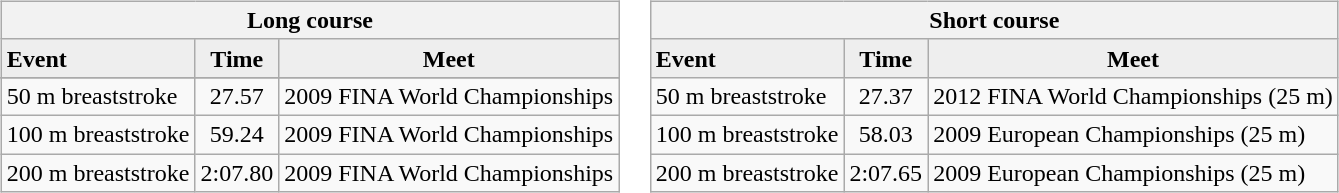<table>
<tr>
<td><br><table class="wikitable">
<tr>
<th colspan="5">Long course</th>
</tr>
<tr bgcolor="#eeeeee">
<td><strong>Event</strong></td>
<td align="center"><strong>Time</strong></td>
<td align="center"><strong>Meet</strong></td>
</tr>
<tr bgcolor="#eeeeee">
</tr>
<tr>
<td>50 m breaststroke</td>
<td align="center">27.57</td>
<td>2009 FINA World Championships</td>
</tr>
<tr>
<td>100 m breaststroke</td>
<td align="center">59.24</td>
<td>2009 FINA World Championships</td>
</tr>
<tr>
<td>200 m breaststroke</td>
<td align="center">2:07.80</td>
<td>2009 FINA World Championships</td>
</tr>
</table>
</td>
<td><br><table class="wikitable">
<tr>
<th colspan="5">Short course</th>
</tr>
<tr bgcolor="#eeeeee">
<td><strong>Event</strong></td>
<td align="center"><strong>Time</strong></td>
<td align="center"><strong>Meet</strong></td>
</tr>
<tr>
<td>50 m breaststroke</td>
<td align="center">27.37</td>
<td>2012 FINA World Championships (25 m)</td>
</tr>
<tr>
<td>100 m breaststroke</td>
<td align="center">58.03</td>
<td>2009 European Championships (25 m)</td>
</tr>
<tr>
<td>200 m breaststroke</td>
<td align="center">2:07.65</td>
<td>2009 European Championships (25 m)</td>
</tr>
</table>
</td>
</tr>
</table>
